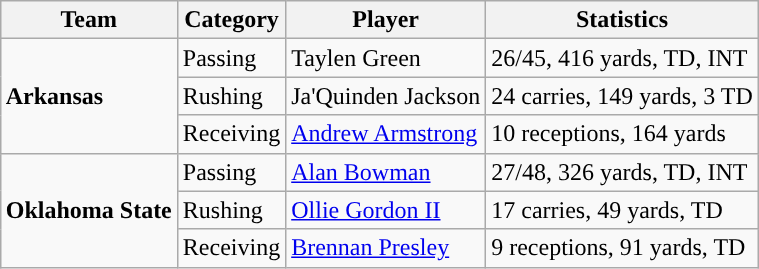<table class="wikitable" style="float: right;">
<tr>
<th>Team</th>
<th>Category</th>
<th>Player</th>
<th>Statistics</th>
</tr>
<tr>
<td rowspan=3><strong>Arkansas</strong></td>
<td>Passing</td>
<td>Taylen Green</td>
<td>26/45, 416 yards, TD, INT</td>
</tr>
<tr>
<td>Rushing</td>
<td>Ja'Quinden Jackson</td>
<td>24 carries, 149 yards, 3 TD</td>
</tr>
<tr>
<td>Receiving</td>
<td><a href='#'>Andrew Armstrong</a></td>
<td>10 receptions, 164 yards</td>
</tr>
<tr>
<td rowspan=3><strong>Oklahoma State</strong></td>
<td>Passing</td>
<td><a href='#'>Alan Bowman</a></td>
<td>27/48, 326 yards, TD, INT</td>
</tr>
<tr>
<td>Rushing</td>
<td><a href='#'>Ollie Gordon II</a></td>
<td>17 carries, 49 yards, TD</td>
</tr>
<tr>
<td>Receiving</td>
<td><a href='#'>Brennan Presley</a></td>
<td>9 receptions, 91 yards, TD</td>
</tr>
</table>
